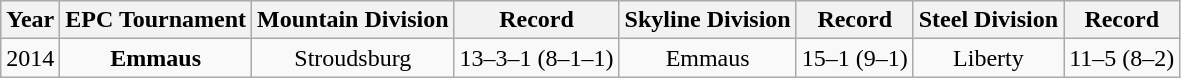<table class="wikitable" style="text-align:center">
<tr>
<th>Year</th>
<th>EPC Tournament</th>
<th>Mountain Division</th>
<th>Record</th>
<th>Skyline Division</th>
<th>Record</th>
<th>Steel Division</th>
<th>Record</th>
</tr>
<tr>
<td>2014</td>
<td><strong>Emmaus</strong></td>
<td>Stroudsburg</td>
<td>13–3–1 (8–1–1)</td>
<td>Emmaus</td>
<td>15–1 (9–1)</td>
<td>Liberty</td>
<td>11–5 (8–2)</td>
</tr>
</table>
